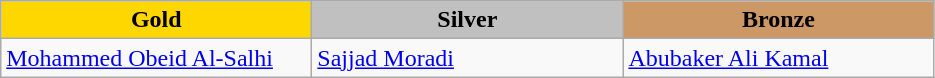<table class="wikitable" style="text-align:left">
<tr align="center">
<td width=200 bgcolor=gold><strong>Gold</strong></td>
<td width=200 bgcolor=silver><strong>Silver</strong></td>
<td width=200 bgcolor=CC9966><strong>Bronze</strong></td>
</tr>
<tr>
<td><a href='#'>Mohammed Obeid Al-Salhi</a><br><em></em></td>
<td><a href='#'>Sajjad Moradi</a><br><em></em></td>
<td><a href='#'>Abubaker Ali Kamal</a><br><em></em></td>
</tr>
</table>
